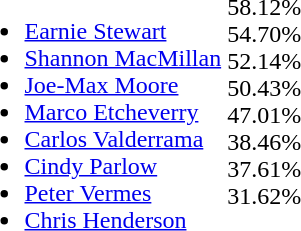<table>
<tr>
<td valign="top"><br><ul><li><a href='#'>Earnie Stewart</a></li><li><a href='#'>Shannon MacMillan</a></li><li><a href='#'>Joe-Max Moore</a></li><li><a href='#'>Marco Etcheverry</a></li><li><a href='#'>Carlos Valderrama</a></li><li><a href='#'>Cindy Parlow</a></li><li><a href='#'>Peter Vermes</a></li><li><a href='#'>Chris Henderson</a></li></ul></td>
<td valign="top"><br>58.12%<br>
54.70%<br>
52.14%<br>
50.43%<br>
47.01%<br>
38.46%<br>
37.61%<br>
31.62%<br></td>
</tr>
</table>
